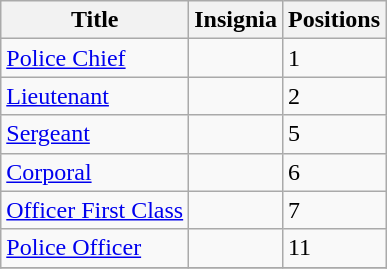<table class="wikitable">
<tr>
<th>Title</th>
<th>Insignia</th>
<th>Positions</th>
</tr>
<tr>
<td><a href='#'>Police Chief</a></td>
<td></td>
<td>1</td>
</tr>
<tr>
<td><a href='#'>Lieutenant</a></td>
<td></td>
<td>2</td>
</tr>
<tr>
<td><a href='#'>Sergeant</a></td>
<td></td>
<td>5</td>
</tr>
<tr>
<td><a href='#'>Corporal</a></td>
<td></td>
<td>6</td>
</tr>
<tr>
<td><a href='#'>Officer First Class</a></td>
<td></td>
<td>7</td>
</tr>
<tr>
<td><a href='#'>Police Officer</a></td>
<td></td>
<td>11</td>
</tr>
<tr>
</tr>
</table>
